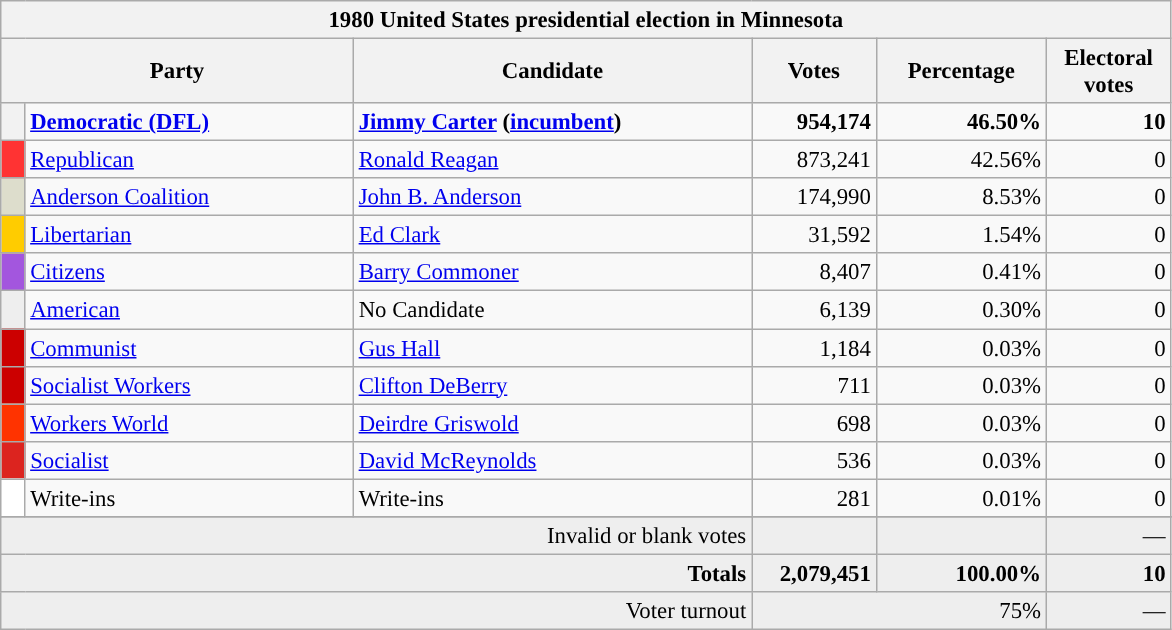<table class="wikitable" style="font-size: 95%;">
<tr>
<th colspan="6">1980 United States presidential election in Minnesota</th>
</tr>
<tr>
<th colspan="2" style="width: 15em">Party</th>
<th style="width: 17em">Candidate</th>
<th style="width: 5em">Votes</th>
<th style="width: 7em">Percentage</th>
<th style="width: 5em">Electoral votes</th>
</tr>
<tr>
<th style="background-color:"></th>
<td style="width: 130px"><strong><a href='#'>Democratic (DFL)</a></strong></td>
<td><strong><a href='#'>Jimmy Carter</a> (<a href='#'>incumbent</a>)</strong></td>
<td align="right"><strong>954,174</strong></td>
<td align="right"><strong>46.50%</strong></td>
<td align="right"><strong>10</strong></td>
</tr>
<tr>
<th style="background-color:#FF3333; width: 3px"></th>
<td style="width: 130px"><a href='#'>Republican</a></td>
<td><a href='#'>Ronald Reagan</a></td>
<td align="right">873,241</td>
<td align="right">42.56%</td>
<td align="right">0</td>
</tr>
<tr>
<th style="background-color:#DDDDCC; width: 3px"></th>
<td style="width: 130px"><a href='#'>Anderson Coalition</a></td>
<td><a href='#'>John B. Anderson</a></td>
<td align="right">174,990</td>
<td align="right">8.53%</td>
<td align="right">0</td>
</tr>
<tr>
<th style="background-color:#FFCC00; width: 3px"></th>
<td style="width: 130px"><a href='#'>Libertarian</a></td>
<td><a href='#'>Ed Clark</a></td>
<td align="right">31,592</td>
<td align="right">1.54%</td>
<td align="right">0</td>
</tr>
<tr>
<th style="background-color:#A356DE; width: 3px"></th>
<td style="width: 130px"><a href='#'>Citizens</a></td>
<td><a href='#'>Barry Commoner</a></td>
<td align="right">8,407</td>
<td align="right">0.41%</td>
<td align="right">0</td>
</tr>
<tr>
<th style="background-color:#EEEEEE; width: 3px"></th>
<td style="width: 130px"><a href='#'>American</a></td>
<td>No Candidate</td>
<td align="right">6,139</td>
<td align="right">0.30%</td>
<td align="right">0</td>
</tr>
<tr>
<th style="background-color:#CC0000; width: 3px"></th>
<td style="width: 130px"><a href='#'>Communist</a></td>
<td><a href='#'>Gus Hall</a></td>
<td align="right">1,184</td>
<td align="right">0.03%</td>
<td align="right">0</td>
</tr>
<tr>
<th style="background-color:#CC0000; width: 3px"></th>
<td style="width: 130px"><a href='#'>Socialist Workers</a></td>
<td><a href='#'>Clifton DeBerry</a></td>
<td align="right">711</td>
<td align="right">0.03%</td>
<td align="right">0</td>
</tr>
<tr>
<th style="background-color:#FF3300; width: 3px"></th>
<td style="width: 130px"><a href='#'>Workers World</a></td>
<td><a href='#'>Deirdre Griswold</a></td>
<td align="right">698</td>
<td align="right">0.03%</td>
<td align="right">0</td>
</tr>
<tr>
<th style="background-color:#DC241f; width: 3px"></th>
<td style="width: 130px"><a href='#'>Socialist</a></td>
<td><a href='#'>David McReynolds</a></td>
<td align="right">536</td>
<td align="right">0.03%</td>
<td align="right">0</td>
</tr>
<tr>
<th style="background-color:#FFFFFF; width: 3px"></th>
<td style="width: 130px">Write-ins</td>
<td>Write-ins</td>
<td align="right">281</td>
<td align="right">0.01%</td>
<td align="right">0</td>
</tr>
<tr>
</tr>
<tr bgcolor="#EEEEEE">
<td colspan="3" align="right">Invalid or blank votes</td>
<td align="right"></td>
<td align="right"></td>
<td align="right">—</td>
</tr>
<tr bgcolor="#EEEEEE">
<td colspan="3" align="right"><strong>Totals</strong></td>
<td align="right"><strong>2,079,451</strong></td>
<td align="right"><strong>100.00%</strong></td>
<td align="right"><strong>10</strong></td>
</tr>
<tr bgcolor="#EEEEEE">
<td colspan="3" align="right">Voter turnout</td>
<td colspan="2" align="right">75%</td>
<td align="right">—</td>
</tr>
</table>
